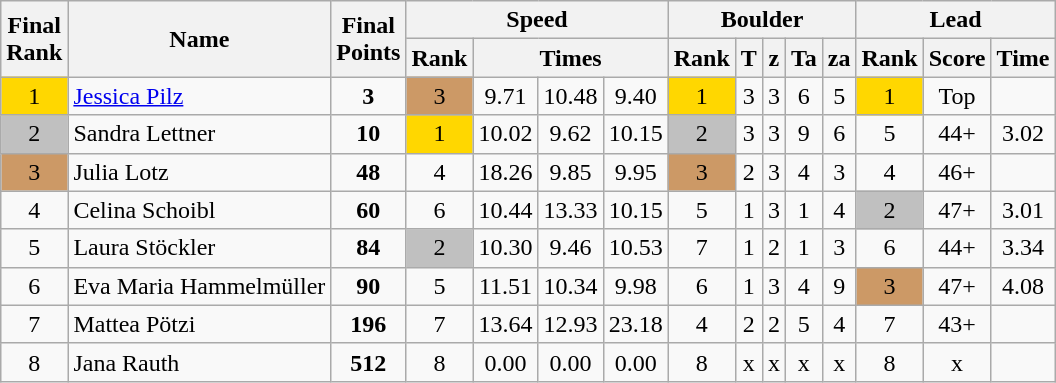<table class="wikitable sortable" style="text-align:center">
<tr>
<th rowspan="2">Final<br> Rank</th>
<th rowspan="2">Name</th>
<th rowspan="2">Final<br> Points</th>
<th colspan="4">Speed</th>
<th colspan="5">Boulder</th>
<th colspan="3">Lead</th>
</tr>
<tr>
<th>Rank</th>
<th colspan="3">Times</th>
<th>Rank</th>
<th>T</th>
<th>z</th>
<th>Ta</th>
<th>za</th>
<th>Rank</th>
<th>Score</th>
<th>Time</th>
</tr>
<tr>
<td style="background: gold;">1</td>
<td align="left"><a href='#'>Jessica Pilz</a></td>
<td><strong>3</strong></td>
<td style="background: #cc9966;">3</td>
<td>9.71</td>
<td>10.48</td>
<td>9.40</td>
<td style="background: gold;">1</td>
<td>3</td>
<td>3</td>
<td>6</td>
<td>5</td>
<td style="background: gold;">1</td>
<td>Top</td>
<td></td>
</tr>
<tr>
<td style="background: silver;">2</td>
<td align="left">Sandra Lettner</td>
<td><strong>10</strong></td>
<td style="background: gold;">1</td>
<td>10.02</td>
<td>9.62</td>
<td>10.15</td>
<td style="background: silver;">2</td>
<td>3</td>
<td>3</td>
<td>9</td>
<td>6</td>
<td>5</td>
<td>44+</td>
<td>3.02</td>
</tr>
<tr>
<td style="background: #cc9966;">3</td>
<td align="left">Julia Lotz</td>
<td><strong>48</strong></td>
<td>4</td>
<td>18.26</td>
<td>9.85</td>
<td>9.95</td>
<td style="background: #cc9966;">3</td>
<td>2</td>
<td>3</td>
<td>4</td>
<td>3</td>
<td>4</td>
<td>46+</td>
<td></td>
</tr>
<tr>
<td>4</td>
<td align="left">Celina Schoibl</td>
<td><strong>60</strong></td>
<td>6</td>
<td>10.44</td>
<td>13.33</td>
<td>10.15</td>
<td>5</td>
<td>1</td>
<td>3</td>
<td>1</td>
<td>4</td>
<td style="background: silver;">2</td>
<td>47+</td>
<td>3.01</td>
</tr>
<tr>
<td>5</td>
<td align="left">Laura Stöckler</td>
<td><strong>84</strong></td>
<td style="background: silver;">2</td>
<td>10.30</td>
<td>9.46</td>
<td>10.53</td>
<td>7</td>
<td>1</td>
<td>2</td>
<td>1</td>
<td>3</td>
<td>6</td>
<td>44+</td>
<td>3.34</td>
</tr>
<tr>
<td>6</td>
<td align="left">Eva Maria Hammelmüller</td>
<td><strong>90</strong></td>
<td>5</td>
<td>11.51</td>
<td>10.34</td>
<td>9.98</td>
<td>6</td>
<td>1</td>
<td>3</td>
<td>4</td>
<td>9</td>
<td style="background: #cc9966;">3</td>
<td>47+</td>
<td>4.08</td>
</tr>
<tr>
<td>7</td>
<td align="left">Mattea Pötzi</td>
<td><strong>196</strong></td>
<td>7</td>
<td>13.64</td>
<td>12.93</td>
<td>23.18</td>
<td>4</td>
<td>2</td>
<td>2</td>
<td>5</td>
<td>4</td>
<td>7</td>
<td>43+</td>
<td></td>
</tr>
<tr>
<td>8</td>
<td align="left">Jana Rauth</td>
<td><strong>512</strong></td>
<td>8</td>
<td>0.00</td>
<td>0.00</td>
<td>0.00</td>
<td>8</td>
<td>x</td>
<td>x</td>
<td>x</td>
<td>x</td>
<td>8</td>
<td>x</td>
<td></td>
</tr>
</table>
